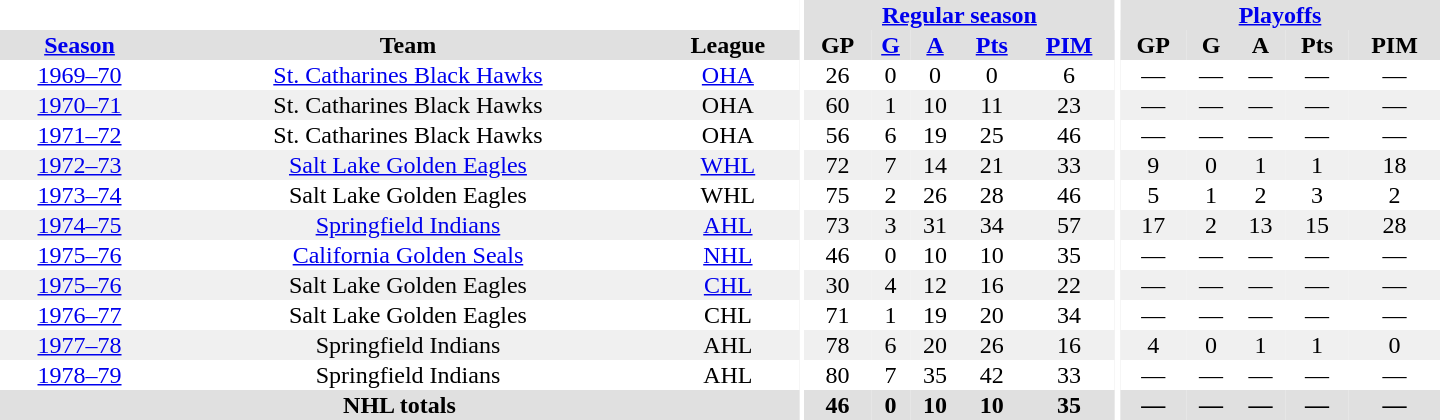<table border="0" cellpadding="1" cellspacing="0" style="text-align:center; width:60em">
<tr bgcolor="#e0e0e0">
<th colspan="3" bgcolor="#ffffff"></th>
<th rowspan="100" bgcolor="#ffffff"></th>
<th colspan="5"><a href='#'>Regular season</a></th>
<th rowspan="100" bgcolor="#ffffff"></th>
<th colspan="5"><a href='#'>Playoffs</a></th>
</tr>
<tr bgcolor="#e0e0e0">
<th><a href='#'>Season</a></th>
<th>Team</th>
<th>League</th>
<th>GP</th>
<th><a href='#'>G</a></th>
<th><a href='#'>A</a></th>
<th><a href='#'>Pts</a></th>
<th><a href='#'>PIM</a></th>
<th>GP</th>
<th>G</th>
<th>A</th>
<th>Pts</th>
<th>PIM</th>
</tr>
<tr>
<td><a href='#'>1969–70</a></td>
<td><a href='#'>St. Catharines Black Hawks</a></td>
<td><a href='#'>OHA</a></td>
<td>26</td>
<td>0</td>
<td>0</td>
<td>0</td>
<td>6</td>
<td>—</td>
<td>—</td>
<td>—</td>
<td>—</td>
<td>—</td>
</tr>
<tr bgcolor="#f0f0f0">
<td><a href='#'>1970–71</a></td>
<td>St. Catharines Black Hawks</td>
<td>OHA</td>
<td>60</td>
<td>1</td>
<td>10</td>
<td>11</td>
<td>23</td>
<td>—</td>
<td>—</td>
<td>—</td>
<td>—</td>
<td>—</td>
</tr>
<tr>
<td><a href='#'>1971–72</a></td>
<td>St. Catharines Black Hawks</td>
<td>OHA</td>
<td>56</td>
<td>6</td>
<td>19</td>
<td>25</td>
<td>46</td>
<td>—</td>
<td>—</td>
<td>—</td>
<td>—</td>
<td>—</td>
</tr>
<tr bgcolor="#f0f0f0">
<td><a href='#'>1972–73</a></td>
<td><a href='#'>Salt Lake Golden Eagles</a></td>
<td><a href='#'>WHL</a></td>
<td>72</td>
<td>7</td>
<td>14</td>
<td>21</td>
<td>33</td>
<td>9</td>
<td>0</td>
<td>1</td>
<td>1</td>
<td>18</td>
</tr>
<tr>
<td><a href='#'>1973–74</a></td>
<td>Salt Lake Golden Eagles</td>
<td>WHL</td>
<td>75</td>
<td>2</td>
<td>26</td>
<td>28</td>
<td>46</td>
<td>5</td>
<td>1</td>
<td>2</td>
<td>3</td>
<td>2</td>
</tr>
<tr bgcolor="#f0f0f0">
<td><a href='#'>1974–75</a></td>
<td><a href='#'>Springfield Indians</a></td>
<td><a href='#'>AHL</a></td>
<td>73</td>
<td>3</td>
<td>31</td>
<td>34</td>
<td>57</td>
<td>17</td>
<td>2</td>
<td>13</td>
<td>15</td>
<td>28</td>
</tr>
<tr>
<td><a href='#'>1975–76</a></td>
<td><a href='#'>California Golden Seals</a></td>
<td><a href='#'>NHL</a></td>
<td>46</td>
<td>0</td>
<td>10</td>
<td>10</td>
<td>35</td>
<td>—</td>
<td>—</td>
<td>—</td>
<td>—</td>
<td>—</td>
</tr>
<tr bgcolor="#f0f0f0">
<td><a href='#'>1975–76</a></td>
<td>Salt Lake Golden Eagles</td>
<td><a href='#'>CHL</a></td>
<td>30</td>
<td>4</td>
<td>12</td>
<td>16</td>
<td>22</td>
<td>—</td>
<td>—</td>
<td>—</td>
<td>—</td>
<td>—</td>
</tr>
<tr>
<td><a href='#'>1976–77</a></td>
<td>Salt Lake Golden Eagles</td>
<td>CHL</td>
<td>71</td>
<td>1</td>
<td>19</td>
<td>20</td>
<td>34</td>
<td>—</td>
<td>—</td>
<td>—</td>
<td>—</td>
<td>—</td>
</tr>
<tr bgcolor="#f0f0f0">
<td><a href='#'>1977–78</a></td>
<td>Springfield Indians</td>
<td>AHL</td>
<td>78</td>
<td>6</td>
<td>20</td>
<td>26</td>
<td>16</td>
<td>4</td>
<td>0</td>
<td>1</td>
<td>1</td>
<td>0</td>
</tr>
<tr>
<td><a href='#'>1978–79</a></td>
<td>Springfield Indians</td>
<td>AHL</td>
<td>80</td>
<td>7</td>
<td>35</td>
<td>42</td>
<td>33</td>
<td>—</td>
<td>—</td>
<td>—</td>
<td>—</td>
<td>—</td>
</tr>
<tr bgcolor="#e0e0e0">
<th colspan="3">NHL totals</th>
<th>46</th>
<th>0</th>
<th>10</th>
<th>10</th>
<th>35</th>
<th>—</th>
<th>—</th>
<th>—</th>
<th>—</th>
<th>—</th>
</tr>
</table>
